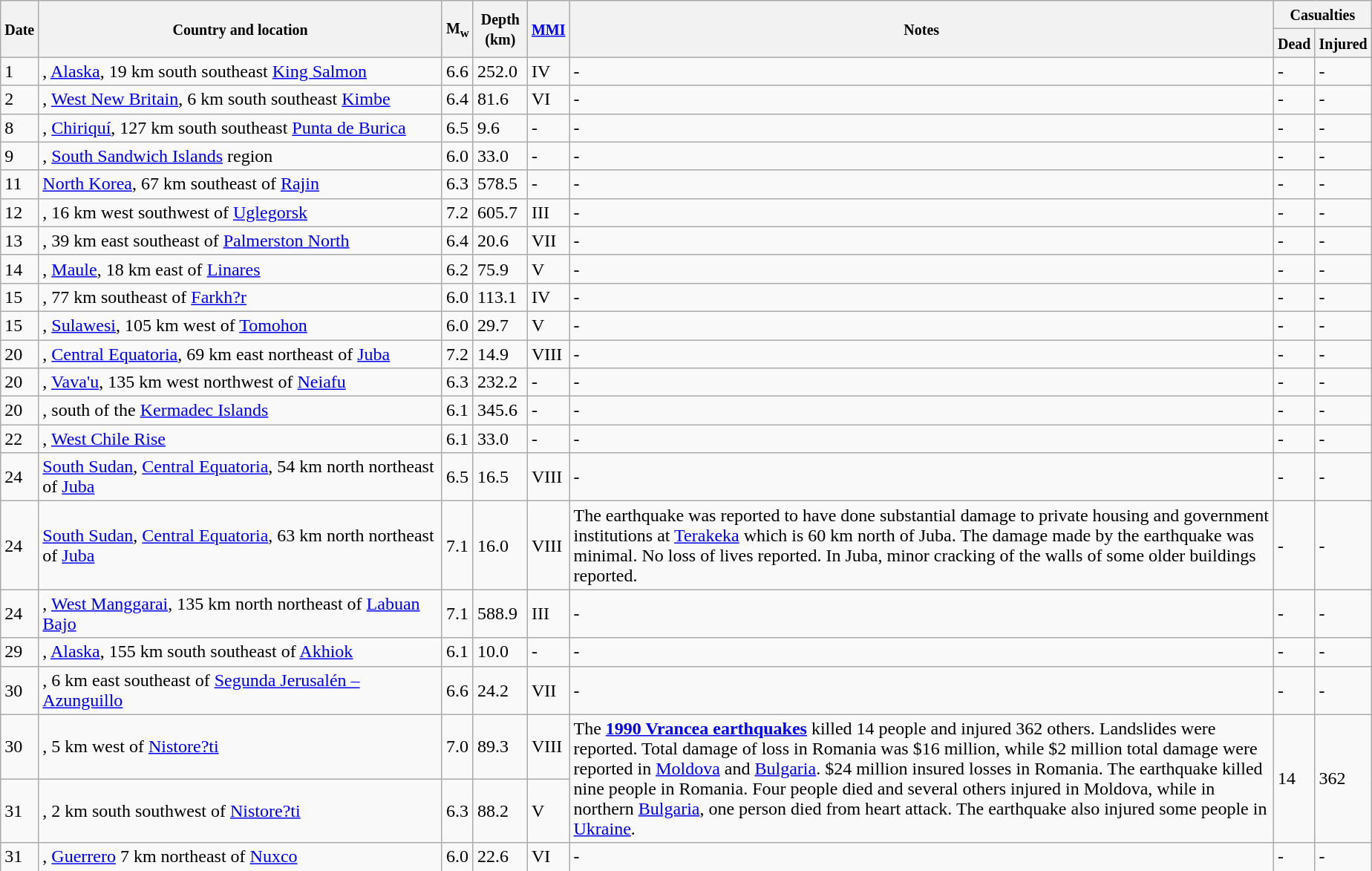<table class="wikitable sortable" style="border:1px black; margin-left:1em;">
<tr>
<th rowspan="2"><small>Date</small></th>
<th rowspan="2" style="width: 355px"><small>Country and location</small></th>
<th rowspan="2"><small>M<sub>w</sub></small></th>
<th rowspan="2"><small>Depth (km)</small></th>
<th rowspan="2"><small><a href='#'>MMI</a></small></th>
<th rowspan="2" class="unsortable"><small>Notes</small></th>
<th colspan="2"><small>Casualties</small></th>
</tr>
<tr>
<th><small>Dead</small></th>
<th><small>Injured</small></th>
</tr>
<tr>
<td>1</td>
<td>, <a href='#'>Alaska</a>, 19 km south southeast <a href='#'>King Salmon</a></td>
<td>6.6</td>
<td>252.0</td>
<td>IV</td>
<td>-</td>
<td>-</td>
<td>-</td>
</tr>
<tr>
<td>2</td>
<td>, <a href='#'>West New Britain</a>, 6 km south southeast <a href='#'>Kimbe</a></td>
<td>6.4</td>
<td>81.6</td>
<td>VI</td>
<td>-</td>
<td>-</td>
<td>-</td>
</tr>
<tr>
<td>8</td>
<td>, <a href='#'>Chiriquí</a>, 127 km south southeast <a href='#'>Punta de Burica</a></td>
<td>6.5</td>
<td>9.6</td>
<td>-</td>
<td>-</td>
<td>-</td>
<td>-</td>
</tr>
<tr>
<td>9</td>
<td>, <a href='#'>South Sandwich Islands</a> region</td>
<td>6.0</td>
<td>33.0</td>
<td>-</td>
<td>-</td>
<td>-</td>
<td>-</td>
</tr>
<tr>
<td>11</td>
<td> <a href='#'>North Korea</a>, 67 km southeast of <a href='#'>Rajin</a></td>
<td>6.3</td>
<td>578.5</td>
<td>-</td>
<td>-</td>
<td>-</td>
<td>-</td>
</tr>
<tr>
<td>12</td>
<td>, 16 km west southwest of <a href='#'>Uglegorsk</a></td>
<td>7.2</td>
<td>605.7</td>
<td>III</td>
<td>-</td>
<td>-</td>
<td>-</td>
</tr>
<tr>
<td>13</td>
<td>, 39 km east southeast of <a href='#'>Palmerston North</a></td>
<td>6.4</td>
<td>20.6</td>
<td>VII</td>
<td>-</td>
<td>-</td>
<td>-</td>
</tr>
<tr>
<td>14</td>
<td>, <a href='#'>Maule</a>, 18 km east of <a href='#'>Linares</a></td>
<td>6.2</td>
<td>75.9</td>
<td>V</td>
<td>-</td>
<td>-</td>
<td>-</td>
</tr>
<tr>
<td>15</td>
<td>, 77 km southeast of <a href='#'>Farkh?r</a></td>
<td>6.0</td>
<td>113.1</td>
<td>IV</td>
<td>-</td>
<td>-</td>
<td>-</td>
</tr>
<tr>
<td>15</td>
<td>, <a href='#'>Sulawesi</a>, 105 km west of <a href='#'>Tomohon</a></td>
<td>6.0</td>
<td>29.7</td>
<td>V</td>
<td>-</td>
<td>-</td>
<td>-</td>
</tr>
<tr>
<td>20</td>
<td>, <a href='#'>Central Equatoria</a>, 69 km east northeast of <a href='#'>Juba</a></td>
<td>7.2</td>
<td>14.9</td>
<td>VIII</td>
<td>-</td>
<td>-</td>
<td>-</td>
</tr>
<tr>
<td>20</td>
<td>, <a href='#'>Vava'u</a>, 135 km west northwest of <a href='#'>Neiafu</a></td>
<td>6.3</td>
<td>232.2</td>
<td>-</td>
<td>-</td>
<td>-</td>
<td>-</td>
</tr>
<tr>
<td>20</td>
<td>, south of the <a href='#'>Kermadec Islands</a></td>
<td>6.1</td>
<td>345.6</td>
<td>-</td>
<td>-</td>
<td>-</td>
<td>-</td>
</tr>
<tr>
<td>22</td>
<td>, <a href='#'>West Chile Rise</a></td>
<td>6.1</td>
<td>33.0</td>
<td>-</td>
<td>-</td>
<td>-</td>
<td>-</td>
</tr>
<tr>
<td>24</td>
<td> <a href='#'>South Sudan</a>, <a href='#'>Central Equatoria</a>, 54 km north northeast of <a href='#'>Juba</a></td>
<td>6.5</td>
<td>16.5</td>
<td>VIII</td>
<td>-</td>
<td>-</td>
<td>-</td>
</tr>
<tr>
<td>24</td>
<td> <a href='#'>South Sudan</a>, <a href='#'>Central Equatoria</a>, 63 km north northeast of <a href='#'>Juba</a></td>
<td>7.1</td>
<td>16.0</td>
<td>VIII</td>
<td>The earthquake was reported to have done substantial damage to private housing and government institutions at <a href='#'>Terakeka</a> which is 60 km north of Juba. The damage made by the earthquake was minimal. No loss of lives reported. In Juba, minor cracking of the walls of some older buildings reported.</td>
<td>-</td>
<td>-</td>
</tr>
<tr>
<td>24</td>
<td>, <a href='#'>West Manggarai</a>, 135 km north northeast of <a href='#'>Labuan Bajo</a></td>
<td>7.1</td>
<td>588.9</td>
<td>III</td>
<td>-</td>
<td>-</td>
<td>-</td>
</tr>
<tr>
<td>29</td>
<td>, <a href='#'>Alaska</a>, 155 km south southeast of <a href='#'>Akhiok</a></td>
<td>6.1</td>
<td>10.0</td>
<td>-</td>
<td>-</td>
<td>-</td>
<td>-</td>
</tr>
<tr>
<td>30</td>
<td>, 6 km east southeast of <a href='#'>Segunda Jerusalén – Azunguillo</a></td>
<td>6.6</td>
<td>24.2</td>
<td>VII</td>
<td>-</td>
<td>-</td>
<td>-</td>
</tr>
<tr>
<td>30</td>
<td>, 5 km west of <a href='#'>Nistore?ti</a></td>
<td>7.0</td>
<td>89.3</td>
<td>VIII</td>
<td rowspan=2>The <strong><a href='#'>1990 Vrancea earthquakes</a></strong> killed 14 people and injured 362 others. Landslides were reported. Total damage of loss in Romania was $16 million, while $2 million total damage were reported in <a href='#'>Moldova</a> and <a href='#'>Bulgaria</a>. $24 million insured losses in Romania. The earthquake killed nine people in Romania. Four people died and several others injured in Moldova, while in northern <a href='#'>Bulgaria</a>, one person died from heart attack. The earthquake also injured some people in <a href='#'>Ukraine</a>.</td>
<td rowspan=2>14</td>
<td rowspan=2>362</td>
</tr>
<tr>
<td>31</td>
<td>, 2 km south southwest of <a href='#'>Nistore?ti</a></td>
<td>6.3</td>
<td>88.2</td>
<td>V</td>
</tr>
<tr>
<td>31</td>
<td>, <a href='#'>Guerrero</a> 7 km northeast of <a href='#'>Nuxco</a></td>
<td>6.0</td>
<td>22.6</td>
<td>VI</td>
<td>-</td>
<td>-</td>
<td>-</td>
</tr>
<tr>
</tr>
</table>
